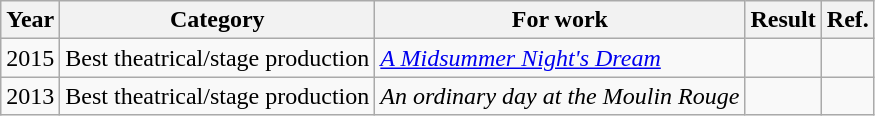<table class="wikitable sortable">
<tr>
<th>Year</th>
<th>Category</th>
<th>For work</th>
<th>Result</th>
<th>Ref.</th>
</tr>
<tr>
<td>2015</td>
<td>Best theatrical/stage production</td>
<td><em><a href='#'>A Midsummer Night's Dream</a></em></td>
<td></td>
<td></td>
</tr>
<tr>
<td>2013</td>
<td>Best theatrical/stage production</td>
<td><em>An ordinary day at the Moulin Rouge</em></td>
<td></td>
<td></td>
</tr>
</table>
